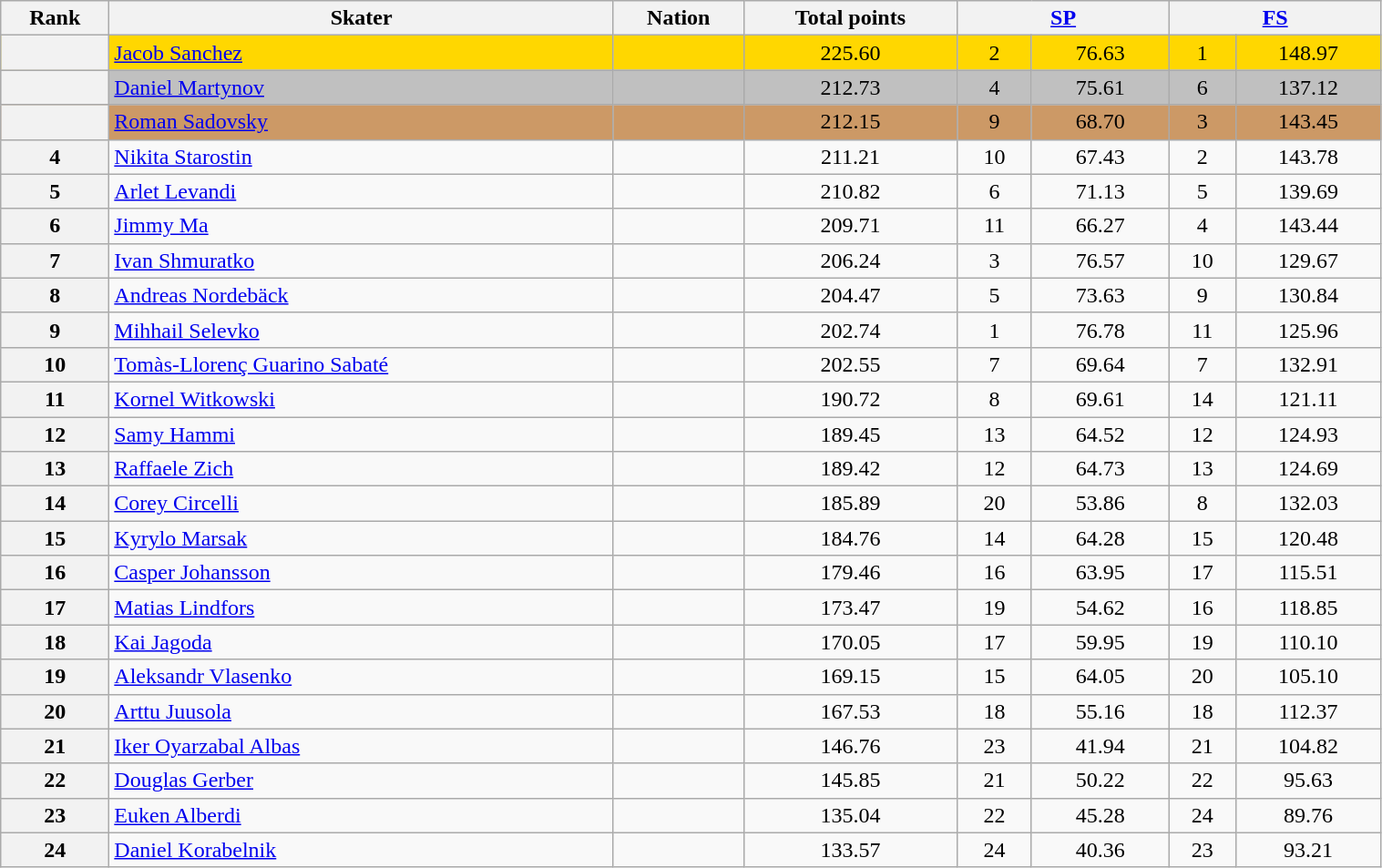<table class="wikitable sortable" style="text-align:center;" width="80%">
<tr>
<th scope="col">Rank</th>
<th scope="col">Skater</th>
<th scope="col">Nation</th>
<th scope="col">Total points</th>
<th scope="col" colspan="2" width="80px"><a href='#'>SP</a></th>
<th scope="col" colspan="2" width="80px"><a href='#'>FS</a></th>
</tr>
<tr bgcolor="gold">
<th scope="row"></th>
<td align="left"><a href='#'>Jacob Sanchez</a></td>
<td align="left"></td>
<td>225.60</td>
<td>2</td>
<td>76.63</td>
<td>1</td>
<td>148.97</td>
</tr>
<tr bgcolor="silver">
<th scope="row"></th>
<td align="left"><a href='#'>Daniel Martynov</a></td>
<td align="left"></td>
<td>212.73</td>
<td>4</td>
<td>75.61</td>
<td>6</td>
<td>137.12</td>
</tr>
<tr bgcolor="cc9966">
<th scope="row"></th>
<td align="left"><a href='#'>Roman Sadovsky</a></td>
<td align="left"></td>
<td>212.15</td>
<td>9</td>
<td>68.70</td>
<td>3</td>
<td>143.45</td>
</tr>
<tr>
<th scope="row">4</th>
<td align="left"><a href='#'>Nikita Starostin</a></td>
<td align="left"></td>
<td>211.21</td>
<td>10</td>
<td>67.43</td>
<td>2</td>
<td>143.78</td>
</tr>
<tr>
<th scope="row">5</th>
<td align="left"><a href='#'>Arlet Levandi</a></td>
<td align="left"></td>
<td>210.82</td>
<td>6</td>
<td>71.13</td>
<td>5</td>
<td>139.69</td>
</tr>
<tr>
<th scope="row">6</th>
<td align="left"><a href='#'>Jimmy Ma</a></td>
<td align="left"></td>
<td>209.71</td>
<td>11</td>
<td>66.27</td>
<td>4</td>
<td>143.44</td>
</tr>
<tr>
<th scope="row">7</th>
<td align="left"><a href='#'>Ivan Shmuratko</a></td>
<td align="left"></td>
<td>206.24</td>
<td>3</td>
<td>76.57</td>
<td>10</td>
<td>129.67</td>
</tr>
<tr>
<th scope="row">8</th>
<td align="left"><a href='#'>Andreas Nordebäck</a></td>
<td align="left"></td>
<td>204.47</td>
<td>5</td>
<td>73.63</td>
<td>9</td>
<td>130.84</td>
</tr>
<tr>
<th scope="row">9</th>
<td align="left"><a href='#'>Mihhail Selevko</a></td>
<td align="left"></td>
<td>202.74</td>
<td>1</td>
<td>76.78</td>
<td>11</td>
<td>125.96</td>
</tr>
<tr>
<th scope="row">10</th>
<td align="left"><a href='#'>Tomàs-Llorenç Guarino Sabaté</a></td>
<td align="left"></td>
<td>202.55</td>
<td>7</td>
<td>69.64</td>
<td>7</td>
<td>132.91</td>
</tr>
<tr>
<th scope="row">11</th>
<td align="left"><a href='#'>Kornel Witkowski</a></td>
<td align="left"></td>
<td>190.72</td>
<td>8</td>
<td>69.61</td>
<td>14</td>
<td>121.11</td>
</tr>
<tr>
<th scope="row">12</th>
<td align="left"><a href='#'>Samy Hammi</a></td>
<td align="left"></td>
<td>189.45</td>
<td>13</td>
<td>64.52</td>
<td>12</td>
<td>124.93</td>
</tr>
<tr>
<th scope="row">13</th>
<td align="left"><a href='#'>Raffaele Zich</a></td>
<td align="left"></td>
<td>189.42</td>
<td>12</td>
<td>64.73</td>
<td>13</td>
<td>124.69</td>
</tr>
<tr>
<th scope="row">14</th>
<td align="left"><a href='#'>Corey Circelli</a></td>
<td align="left"></td>
<td>185.89</td>
<td>20</td>
<td>53.86</td>
<td>8</td>
<td>132.03</td>
</tr>
<tr>
<th scope="row">15</th>
<td align="left"><a href='#'>Kyrylo Marsak</a></td>
<td align="left"></td>
<td>184.76</td>
<td>14</td>
<td>64.28</td>
<td>15</td>
<td>120.48</td>
</tr>
<tr>
<th scope="row">16</th>
<td align="left"><a href='#'>Casper Johansson</a></td>
<td align="left"></td>
<td>179.46</td>
<td>16</td>
<td>63.95</td>
<td>17</td>
<td>115.51</td>
</tr>
<tr>
<th scope="row">17</th>
<td align="left"><a href='#'>Matias Lindfors</a></td>
<td align="left"></td>
<td>173.47</td>
<td>19</td>
<td>54.62</td>
<td>16</td>
<td>118.85</td>
</tr>
<tr>
<th scope="row">18</th>
<td align="left"><a href='#'>Kai Jagoda</a></td>
<td align="left"></td>
<td>170.05</td>
<td>17</td>
<td>59.95</td>
<td>19</td>
<td>110.10</td>
</tr>
<tr>
<th scope="row">19</th>
<td align="left"><a href='#'>Aleksandr Vlasenko</a></td>
<td align="left"></td>
<td>169.15</td>
<td>15</td>
<td>64.05</td>
<td>20</td>
<td>105.10</td>
</tr>
<tr>
<th scope="row">20</th>
<td align="left"><a href='#'>Arttu Juusola</a></td>
<td align="left"></td>
<td>167.53</td>
<td>18</td>
<td>55.16</td>
<td>18</td>
<td>112.37</td>
</tr>
<tr>
<th scope="row">21</th>
<td align="left"><a href='#'>Iker Oyarzabal Albas</a></td>
<td align="left"></td>
<td>146.76</td>
<td>23</td>
<td>41.94</td>
<td>21</td>
<td>104.82</td>
</tr>
<tr>
<th scope="row">22</th>
<td align="left"><a href='#'>Douglas Gerber</a></td>
<td align="left"></td>
<td>145.85</td>
<td>21</td>
<td>50.22</td>
<td>22</td>
<td>95.63</td>
</tr>
<tr>
<th scope="row">23</th>
<td align="left"><a href='#'>Euken Alberdi</a></td>
<td align="left"></td>
<td>135.04</td>
<td>22</td>
<td>45.28</td>
<td>24</td>
<td>89.76</td>
</tr>
<tr>
<th scope="row">24</th>
<td align="left"><a href='#'>Daniel Korabelnik</a></td>
<td align="left"></td>
<td>133.57</td>
<td>24</td>
<td>40.36</td>
<td>23</td>
<td>93.21</td>
</tr>
</table>
